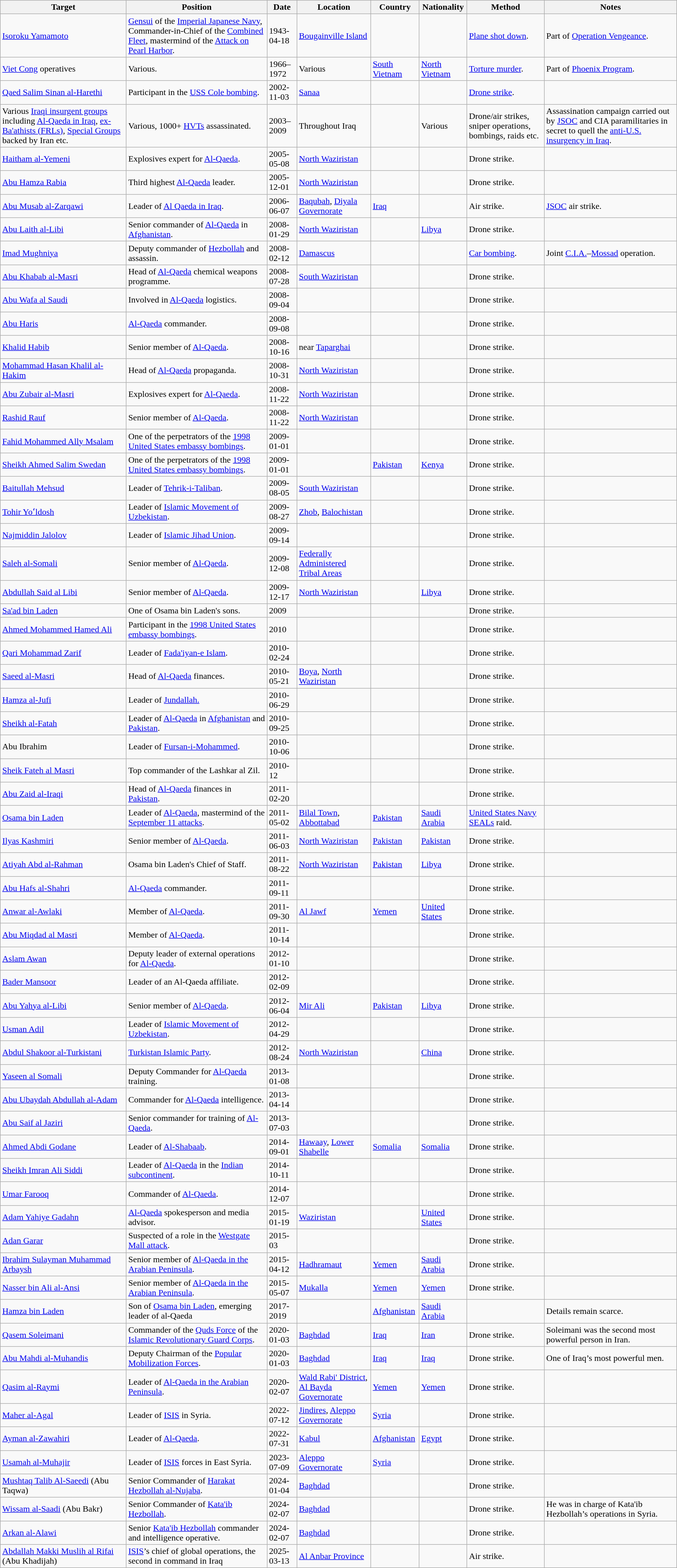<table class="wikitable sortable">
<tr>
<th>Target</th>
<th>Position</th>
<th>Date</th>
<th>Location</th>
<th>Country</th>
<th>Nationality</th>
<th>Method</th>
<th>Notes</th>
</tr>
<tr>
<td><a href='#'>Isoroku Yamamoto</a></td>
<td><a href='#'>Gensui</a> of the <a href='#'>Imperial Japanese Navy</a>, Commander-in-Chief of the <a href='#'>Combined Fleet</a>, mastermind of the <a href='#'>Attack on Pearl Harbor</a>.</td>
<td>1943-04-18</td>
<td><a href='#'>Bougainville Island</a></td>
<td></td>
<td></td>
<td><a href='#'>Plane shot down</a>.</td>
<td>Part of <a href='#'>Operation Vengeance</a>.</td>
</tr>
<tr>
<td><a href='#'>Viet Cong</a> operatives</td>
<td>Various.</td>
<td>1966–1972</td>
<td>Various</td>
<td> <a href='#'>South Vietnam</a></td>
<td> <a href='#'>North Vietnam</a></td>
<td><a href='#'>Torture murder</a>.</td>
<td>Part of <a href='#'>Phoenix Program</a>.</td>
</tr>
<tr>
<td><a href='#'>Qaed Salim Sinan al-Harethi</a></td>
<td>Participant in the <a href='#'>USS Cole bombing</a>.</td>
<td>2002-11-03</td>
<td><a href='#'>Sanaa</a></td>
<td></td>
<td></td>
<td><a href='#'>Drone strike</a>.</td>
<td></td>
</tr>
<tr>
<td>Various <a href='#'>Iraqi insurgent groups</a> including <a href='#'>Al-Qaeda in Iraq</a>, <a href='#'>ex-Ba'athists (FRLs)</a>, <a href='#'>Special Groups</a> backed by Iran etc.</td>
<td>Various, 1000+ <a href='#'>HVTs</a> assassinated.</td>
<td>2003–2009</td>
<td>Throughout Iraq</td>
<td></td>
<td>Various</td>
<td>Drone/air strikes, sniper operations, bombings, raids etc.</td>
<td>Assassination campaign carried out by <a href='#'>JSOC</a> and CIA paramilitaries in secret to quell the <a href='#'>anti-U.S. insurgency in Iraq</a>.</td>
</tr>
<tr>
<td><a href='#'>Haitham al-Yemeni</a></td>
<td>Explosives expert for <a href='#'>Al-Qaeda</a>.</td>
<td>2005-05-08</td>
<td><a href='#'>North Waziristan</a></td>
<td></td>
<td></td>
<td>Drone strike.</td>
<td></td>
</tr>
<tr>
<td><a href='#'>Abu Hamza Rabia</a></td>
<td>Third highest <a href='#'>Al-Qaeda</a> leader.</td>
<td>2005-12-01</td>
<td><a href='#'>North Waziristan</a></td>
<td></td>
<td></td>
<td>Drone strike.</td>
<td></td>
</tr>
<tr>
<td><a href='#'>Abu Musab al-Zarqawi</a></td>
<td>Leader of <a href='#'>Al Qaeda in Iraq</a>.</td>
<td>2006-06-07</td>
<td><a href='#'>Baqubah</a>, <a href='#'>Diyala Governorate</a></td>
<td> <a href='#'>Iraq</a></td>
<td></td>
<td>Air strike.</td>
<td><a href='#'>JSOC</a> air strike.</td>
</tr>
<tr>
<td><a href='#'>Abu Laith al-Libi</a></td>
<td>Senior commander of <a href='#'>Al-Qaeda</a> in <a href='#'>Afghanistan</a>.</td>
<td>2008-01-29</td>
<td><a href='#'>North Waziristan</a></td>
<td></td>
<td> <a href='#'>Libya</a></td>
<td>Drone strike.</td>
<td></td>
</tr>
<tr>
<td><a href='#'>Imad Mughniya</a></td>
<td>Deputy commander of <a href='#'>Hezbollah</a> and assassin.</td>
<td>2008-02-12</td>
<td><a href='#'>Damascus</a></td>
<td></td>
<td></td>
<td><a href='#'>Car bombing</a>.</td>
<td>Joint <a href='#'>C.I.A.</a>–<a href='#'>Mossad</a> operation.</td>
</tr>
<tr>
<td><a href='#'>Abu Khabab al-Masri</a></td>
<td>Head of <a href='#'>Al-Qaeda</a> chemical weapons programme.</td>
<td>2008-07-28</td>
<td><a href='#'>South Waziristan</a></td>
<td></td>
<td></td>
<td>Drone strike.</td>
<td></td>
</tr>
<tr>
<td><a href='#'>Abu Wafa al Saudi</a></td>
<td>Involved in <a href='#'>Al-Qaeda</a> logistics.</td>
<td>2008-09-04</td>
<td></td>
<td></td>
<td></td>
<td>Drone strike.</td>
<td></td>
</tr>
<tr>
<td><a href='#'>Abu Haris</a></td>
<td><a href='#'>Al-Qaeda</a> commander.</td>
<td>2008-09-08</td>
<td></td>
<td></td>
<td></td>
<td>Drone strike.</td>
<td></td>
</tr>
<tr>
<td><a href='#'>Khalid Habib</a></td>
<td>Senior member of <a href='#'>Al-Qaeda</a>.</td>
<td>2008-10-16</td>
<td>near <a href='#'>Taparghai</a></td>
<td></td>
<td></td>
<td>Drone strike.</td>
<td></td>
</tr>
<tr>
<td><a href='#'>Mohammad Hasan Khalil al-Hakim</a></td>
<td>Head of <a href='#'>Al-Qaeda</a> propaganda.</td>
<td>2008-10-31</td>
<td><a href='#'>North Waziristan</a></td>
<td></td>
<td></td>
<td>Drone strike.</td>
<td></td>
</tr>
<tr>
<td><a href='#'>Abu Zubair al-Masri</a></td>
<td>Explosives expert for <a href='#'>Al-Qaeda</a>.</td>
<td>2008-11-22</td>
<td><a href='#'>North Waziristan</a></td>
<td></td>
<td></td>
<td>Drone strike.</td>
<td></td>
</tr>
<tr>
<td><a href='#'>Rashid Rauf</a></td>
<td>Senior member of <a href='#'>Al-Qaeda</a>.</td>
<td>2008-11-22</td>
<td><a href='#'>North Waziristan</a></td>
<td></td>
<td></td>
<td>Drone strike.</td>
<td></td>
</tr>
<tr>
<td><a href='#'>Fahid Mohammed Ally Msalam</a></td>
<td>One of the perpetrators of the <a href='#'>1998 United States embassy bombings</a>.</td>
<td>2009-01-01</td>
<td></td>
<td></td>
<td></td>
<td>Drone strike.</td>
<td></td>
</tr>
<tr>
<td><a href='#'>Sheikh Ahmed Salim Swedan</a></td>
<td>One of the perpetrators of the <a href='#'>1998 United States embassy bombings</a>.</td>
<td>2009-01-01</td>
<td></td>
<td> <a href='#'>Pakistan</a></td>
<td> <a href='#'>Kenya</a></td>
<td>Drone strike.</td>
<td></td>
</tr>
<tr>
<td><a href='#'>Baitullah Mehsud</a></td>
<td>Leader of <a href='#'>Tehrik-i-Taliban</a>.</td>
<td>2009-08-05</td>
<td><a href='#'>South Waziristan</a></td>
<td></td>
<td></td>
<td>Drone strike.</td>
<td></td>
</tr>
<tr>
<td><a href='#'>Tohir Yoʻldosh</a></td>
<td>Leader of <a href='#'>Islamic Movement of Uzbekistan</a>.</td>
<td>2009-08-27</td>
<td><a href='#'>Zhob</a>, <a href='#'>Balochistan</a></td>
<td></td>
<td></td>
<td>Drone strike.</td>
<td></td>
</tr>
<tr>
<td><a href='#'>Najmiddin Jalolov</a></td>
<td>Leader of <a href='#'>Islamic Jihad Union</a>.</td>
<td>2009-09-14</td>
<td></td>
<td></td>
<td></td>
<td>Drone strike.</td>
<td></td>
</tr>
<tr>
<td><a href='#'>Saleh al-Somali</a></td>
<td>Senior member of <a href='#'>Al-Qaeda</a>.</td>
<td>2009-12-08</td>
<td><a href='#'>Federally Administered Tribal Areas</a></td>
<td></td>
<td></td>
<td>Drone strike.</td>
<td></td>
</tr>
<tr>
<td><a href='#'>Abdullah Said al Libi</a></td>
<td>Senior member of <a href='#'>Al-Qaeda</a>.</td>
<td>2009-12-17</td>
<td><a href='#'>North Waziristan</a></td>
<td></td>
<td> <a href='#'>Libya</a></td>
<td>Drone strike.</td>
<td></td>
</tr>
<tr>
<td><a href='#'>Sa'ad bin Laden</a></td>
<td>One of Osama bin Laden's sons.</td>
<td>2009</td>
<td></td>
<td></td>
<td></td>
<td>Drone strike.</td>
<td></td>
</tr>
<tr>
<td><a href='#'>Ahmed Mohammed Hamed Ali</a></td>
<td>Participant in the <a href='#'>1998 United States embassy bombings</a>.</td>
<td>2010</td>
<td></td>
<td></td>
<td></td>
<td>Drone strike.</td>
<td></td>
</tr>
<tr>
<td><a href='#'>Qari Mohammad Zarif</a></td>
<td>Leader of <a href='#'>Fada'iyan-e Islam</a>.</td>
<td>2010-02-24</td>
<td></td>
<td></td>
<td></td>
<td>Drone strike.</td>
<td></td>
</tr>
<tr>
<td><a href='#'>Saeed al-Masri</a></td>
<td>Head of <a href='#'>Al-Qaeda</a> finances.</td>
<td>2010-05-21</td>
<td><a href='#'>Boya</a>, <a href='#'>North Waziristan</a></td>
<td></td>
<td></td>
<td>Drone strike.</td>
<td></td>
</tr>
<tr>
<td><a href='#'>Hamza al-Jufi</a></td>
<td>Leader of <a href='#'>Jundallah.</a></td>
<td>2010-06-29</td>
<td></td>
<td></td>
<td></td>
<td>Drone strike.</td>
<td></td>
</tr>
<tr>
<td><a href='#'>Sheikh al-Fatah</a></td>
<td>Leader of <a href='#'>Al-Qaeda</a> in <a href='#'>Afghanistan</a> and <a href='#'>Pakistan</a>.</td>
<td>2010-09-25</td>
<td></td>
<td></td>
<td></td>
<td>Drone strike.</td>
<td></td>
</tr>
<tr>
<td>Abu Ibrahim</td>
<td>Leader of <a href='#'>Fursan-i-Mohammed</a>.</td>
<td>2010-10-06</td>
<td></td>
<td></td>
<td></td>
<td>Drone strike.</td>
<td></td>
</tr>
<tr>
<td><a href='#'>Sheik Fateh al Masri</a></td>
<td>Top commander of the Lashkar al Zil.</td>
<td>2010-12</td>
<td></td>
<td></td>
<td></td>
<td>Drone strike.</td>
<td></td>
</tr>
<tr>
<td><a href='#'>Abu Zaid al-Iraqi</a></td>
<td>Head of <a href='#'>Al-Qaeda</a> finances in <a href='#'>Pakistan</a>.</td>
<td>2011-02-20</td>
<td></td>
<td></td>
<td></td>
<td>Drone strike.</td>
<td></td>
</tr>
<tr>
<td><a href='#'>Osama bin Laden</a></td>
<td>Leader of <a href='#'>Al-Qaeda</a>, mastermind of the <a href='#'>September 11 attacks</a>.</td>
<td>2011-05-02</td>
<td><a href='#'>Bilal Town</a>, <a href='#'>Abbottabad</a></td>
<td> <a href='#'>Pakistan</a></td>
<td> <a href='#'>Saudi Arabia</a></td>
<td><a href='#'>United States Navy SEALs</a> raid.</td>
<td></td>
</tr>
<tr>
<td><a href='#'>Ilyas Kashmiri</a></td>
<td>Senior member of <a href='#'>Al-Qaeda</a>.</td>
<td>2011-06-03</td>
<td><a href='#'>North Waziristan</a></td>
<td> <a href='#'>Pakistan</a></td>
<td> <a href='#'>Pakistan</a></td>
<td>Drone strike.</td>
<td></td>
</tr>
<tr>
<td><a href='#'>Atiyah Abd al-Rahman</a></td>
<td>Osama bin Laden's Chief of Staff.</td>
<td>2011-08-22</td>
<td><a href='#'>North Waziristan</a></td>
<td> <a href='#'>Pakistan</a></td>
<td> <a href='#'>Libya</a></td>
<td>Drone strike.</td>
<td></td>
</tr>
<tr>
<td><a href='#'>Abu Hafs al-Shahri</a></td>
<td><a href='#'>Al-Qaeda</a> commander.</td>
<td>2011-09-11</td>
<td></td>
<td></td>
<td></td>
<td>Drone strike.</td>
<td></td>
</tr>
<tr>
<td><a href='#'>Anwar al-Awlaki</a></td>
<td>Member of <a href='#'>Al-Qaeda</a>.</td>
<td>2011-09-30</td>
<td><a href='#'>Al Jawf</a></td>
<td> <a href='#'>Yemen</a></td>
<td> <a href='#'>United States</a></td>
<td>Drone strike.</td>
<td></td>
</tr>
<tr>
<td><a href='#'>Abu Miqdad al Masri</a></td>
<td>Member of <a href='#'>Al-Qaeda</a>.</td>
<td>2011-10-14</td>
<td></td>
<td></td>
<td></td>
<td>Drone strike.</td>
<td></td>
</tr>
<tr>
<td><a href='#'>Aslam Awan</a></td>
<td>Deputy leader of external operations for <a href='#'>Al-Qaeda</a>.</td>
<td>2012-01-10</td>
<td></td>
<td></td>
<td></td>
<td>Drone strike.</td>
<td></td>
</tr>
<tr>
<td><a href='#'>Bader Mansoor</a></td>
<td>Leader of an Al-Qaeda affiliate.</td>
<td>2012-02-09</td>
<td></td>
<td></td>
<td></td>
<td>Drone strike.</td>
<td></td>
</tr>
<tr>
<td><a href='#'>Abu Yahya al-Libi</a></td>
<td>Senior member of <a href='#'>Al-Qaeda</a>.</td>
<td>2012-06-04</td>
<td><a href='#'>Mir Ali</a></td>
<td> <a href='#'>Pakistan</a></td>
<td> <a href='#'>Libya</a></td>
<td>Drone strike.</td>
<td></td>
</tr>
<tr>
<td><a href='#'>Usman Adil</a></td>
<td>Leader of <a href='#'>Islamic Movement of Uzbekistan</a>.</td>
<td>2012-04-29</td>
<td></td>
<td></td>
<td></td>
<td>Drone strike.</td>
<td></td>
</tr>
<tr>
<td><a href='#'>Abdul Shakoor al-Turkistani</a></td>
<td><a href='#'>Turkistan Islamic Party</a>.</td>
<td>2012-08-24</td>
<td><a href='#'>North Waziristan</a></td>
<td></td>
<td> <a href='#'>China</a></td>
<td>Drone strike.</td>
<td></td>
</tr>
<tr>
<td><a href='#'>Yaseen al Somali</a></td>
<td>Deputy Commander for <a href='#'>Al-Qaeda</a> training.</td>
<td>2013-01-08</td>
<td></td>
<td></td>
<td></td>
<td>Drone strike.</td>
<td></td>
</tr>
<tr>
<td><a href='#'>Abu Ubaydah Abdullah al-Adam</a></td>
<td>Commander for <a href='#'>Al-Qaeda</a> intelligence.</td>
<td>2013-04-14</td>
<td></td>
<td></td>
<td></td>
<td>Drone strike.</td>
<td></td>
</tr>
<tr>
<td><a href='#'>Abu Saif al Jaziri</a></td>
<td>Senior commander for training of <a href='#'>Al-Qaeda</a>.</td>
<td>2013-07-03</td>
<td></td>
<td></td>
<td></td>
<td>Drone strike.</td>
<td></td>
</tr>
<tr>
<td><a href='#'>Ahmed Abdi Godane</a></td>
<td>Leader of <a href='#'>Al-Shabaab</a>.</td>
<td>2014-09-01</td>
<td><a href='#'>Hawaay</a>, <a href='#'>Lower Shabelle</a></td>
<td> <a href='#'>Somalia</a></td>
<td> <a href='#'>Somalia</a></td>
<td>Drone strike.</td>
<td></td>
</tr>
<tr>
<td><a href='#'>Sheikh Imran Ali Siddi</a></td>
<td>Leader of <a href='#'>Al-Qaeda</a> in the <a href='#'>Indian subcontinent</a>.</td>
<td>2014-10-11</td>
<td></td>
<td></td>
<td></td>
<td>Drone strike.</td>
<td></td>
</tr>
<tr>
<td><a href='#'>Umar Farooq</a></td>
<td>Commander of <a href='#'>Al-Qaeda</a>.</td>
<td>2014-12-07</td>
<td></td>
<td></td>
<td></td>
<td>Drone strike.</td>
<td></td>
</tr>
<tr>
<td><a href='#'>Adam Yahiye Gadahn</a></td>
<td><a href='#'>Al-Qaeda</a> spokesperson and media advisor.</td>
<td>2015-01-19</td>
<td><a href='#'>Waziristan</a></td>
<td></td>
<td> <a href='#'>United States</a></td>
<td>Drone strike.</td>
<td></td>
</tr>
<tr>
<td><a href='#'>Adan Garar</a></td>
<td>Suspected of a role in the <a href='#'>Westgate Mall attack</a>.</td>
<td>2015-03</td>
<td></td>
<td></td>
<td></td>
<td>Drone strike.</td>
<td></td>
</tr>
<tr>
<td><a href='#'>Ibrahim Sulayman Muhammad Arbaysh</a></td>
<td>Senior member of <a href='#'>Al-Qaeda in the Arabian Peninsula</a>.</td>
<td>2015-04-12</td>
<td><a href='#'>Hadhramaut</a></td>
<td> <a href='#'>Yemen</a></td>
<td> <a href='#'>Saudi Arabia</a></td>
<td>Drone strike.</td>
<td></td>
</tr>
<tr>
<td><a href='#'>Nasser bin Ali al-Ansi</a></td>
<td>Senior member of <a href='#'>Al-Qaeda in the Arabian Peninsula</a>.</td>
<td>2015-05-07</td>
<td><a href='#'>Mukalla</a></td>
<td> <a href='#'>Yemen</a></td>
<td> <a href='#'>Yemen</a></td>
<td>Drone strike.</td>
<td></td>
</tr>
<tr>
<td><a href='#'>Hamza bin Laden</a></td>
<td>Son of <a href='#'>Osama bin Laden</a>, emerging leader of al-Qaeda</td>
<td>2017-2019</td>
<td></td>
<td> <a href='#'>Afghanistan</a></td>
<td> <a href='#'>Saudi Arabia</a></td>
<td></td>
<td>Details remain scarce.</td>
</tr>
<tr>
<td><a href='#'>Qasem Soleimani</a></td>
<td>Commander of the <a href='#'>Quds Force</a> of the <a href='#'>Islamic Revolutionary Guard Corps</a>.</td>
<td>2020-01-03</td>
<td><a href='#'>Baghdad</a></td>
<td> <a href='#'>Iraq</a></td>
<td> <a href='#'>Iran</a></td>
<td>Drone strike.</td>
<td>Soleimani was the second most powerful person in Iran.</td>
</tr>
<tr>
<td><a href='#'>Abu Mahdi al-Muhandis</a></td>
<td>Deputy Chairman of the <a href='#'>Popular Mobilization Forces</a>.</td>
<td>2020-01-03</td>
<td><a href='#'>Baghdad</a></td>
<td> <a href='#'>Iraq</a></td>
<td> <a href='#'>Iraq</a></td>
<td>Drone strike.</td>
<td>One of Iraq’s most powerful men.</td>
</tr>
<tr>
<td><a href='#'>Qasim al-Raymi</a></td>
<td>Leader of <a href='#'>Al-Qaeda in the Arabian Peninsula</a>.</td>
<td>2020-02-07</td>
<td><a href='#'>Wald Rabi' District</a>, <a href='#'>Al Bayda Governorate</a></td>
<td> <a href='#'>Yemen</a></td>
<td> <a href='#'>Yemen</a></td>
<td>Drone strike.</td>
<td></td>
</tr>
<tr>
<td><a href='#'>Maher al-Agal</a></td>
<td>Leader of <a href='#'>ISIS</a> in Syria.</td>
<td>2022-07-12</td>
<td><a href='#'>Jindires</a>, <a href='#'>Aleppo Governorate</a></td>
<td> <a href='#'>Syria</a></td>
<td></td>
<td>Drone strike.</td>
<td></td>
</tr>
<tr>
<td><a href='#'>Ayman al-Zawahiri</a></td>
<td>Leader of <a href='#'>Al-Qaeda</a>.</td>
<td>2022-07-31</td>
<td><a href='#'>Kabul</a></td>
<td> <a href='#'>Afghanistan</a></td>
<td> <a href='#'>Egypt</a></td>
<td>Drone strike.</td>
<td></td>
</tr>
<tr>
<td><a href='#'>Usamah al-Muhajir</a></td>
<td>Leader of <a href='#'>ISIS</a> forces in East Syria.</td>
<td>2023-07-09</td>
<td><a href='#'>Aleppo Governorate</a></td>
<td> <a href='#'>Syria</a></td>
<td></td>
<td>Drone strike.</td>
<td></td>
</tr>
<tr>
<td><a href='#'>Mushtaq Talib Al-Saeedi</a> (Abu Taqwa)</td>
<td>Senior Commander of <a href='#'>Harakat Hezbollah al-Nujaba</a>.</td>
<td>2024-01-04</td>
<td><a href='#'>Baghdad</a></td>
<td></td>
<td></td>
<td>Drone strike.</td>
<td></td>
</tr>
<tr>
<td><a href='#'>Wissam al-Saadi</a> (Abu Bakr)</td>
<td>Senior Commander of <a href='#'>Kata'ib Hezbollah</a>.</td>
<td>2024-02-07</td>
<td><a href='#'>Baghdad</a></td>
<td></td>
<td></td>
<td>Drone strike.</td>
<td>He was in charge of Kata'ib Hezbollah’s operations in Syria.</td>
</tr>
<tr>
<td><a href='#'>Arkan al-Alawi</a></td>
<td>Senior <a href='#'>Kata'ib Hezbollah</a> commander and intelligence operative.</td>
<td>2024-02-07</td>
<td><a href='#'>Baghdad</a></td>
<td></td>
<td></td>
<td>Drone strike.</td>
<td></td>
</tr>
<tr>
<td><a href='#'>Abdallah Makki Muslih al Rifai</a> (Abu Khadijah)</td>
<td><a href='#'>ISIS</a>’s chief of global operations, the second in command in Iraq</td>
<td>2025-03-13</td>
<td><a href='#'>Al Anbar Province</a></td>
<td></td>
<td></td>
<td>Air strike.</td>
<td></td>
</tr>
</table>
